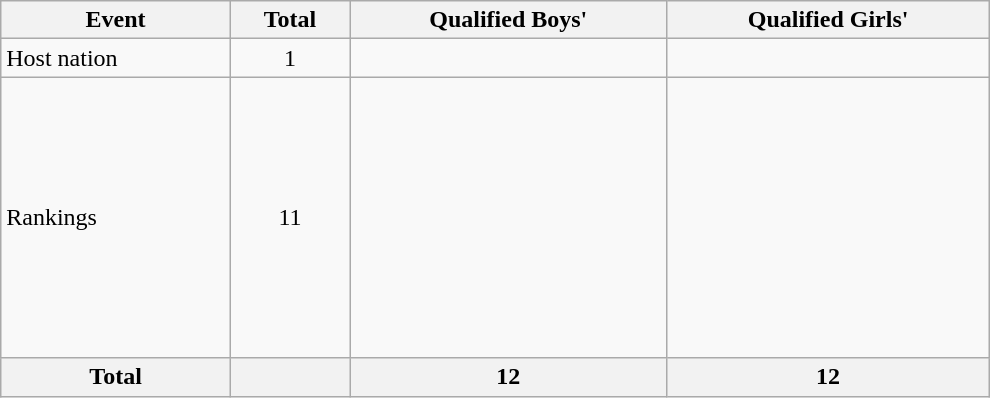<table class="wikitable" width=660>
<tr ÷>
<th>Event</th>
<th>Total</th>
<th>Qualified Boys'</th>
<th>Qualified Girls'</th>
</tr>
<tr>
<td>Host nation</td>
<td align="center">1</td>
<td></td>
<td></td>
</tr>
<tr>
<td>Rankings</td>
<td align="center">11</td>
<td><br><br><br><br><br><br><br><br><br><br></td>
<td><br><br><br><br><br><br><br><br><br><br></td>
</tr>
<tr>
<th>Total</th>
<th></th>
<th>12</th>
<th>12</th>
</tr>
</table>
